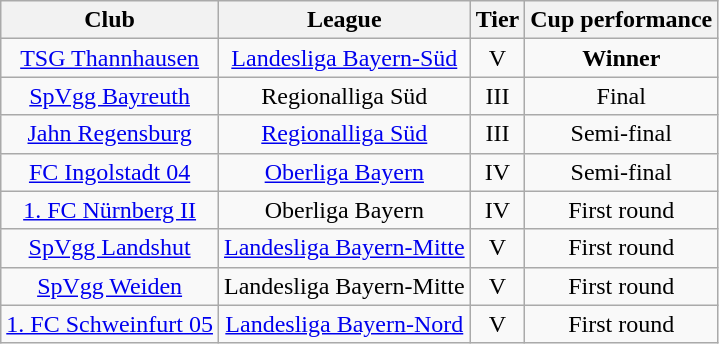<table class="wikitable">
<tr>
<th>Club</th>
<th>League</th>
<th>Tier</th>
<th>Cup performance</th>
</tr>
<tr align="center">
<td><a href='#'>TSG Thannhausen</a></td>
<td><a href='#'>Landesliga Bayern-Süd</a></td>
<td>V</td>
<td><strong>Winner</strong></td>
</tr>
<tr align="center">
<td><a href='#'>SpVgg Bayreuth</a></td>
<td>Regionalliga Süd</td>
<td>III</td>
<td>Final</td>
</tr>
<tr align="center">
<td><a href='#'>Jahn Regensburg</a></td>
<td><a href='#'>Regionalliga Süd</a></td>
<td>III</td>
<td>Semi-final</td>
</tr>
<tr align="center">
<td><a href='#'>FC Ingolstadt 04</a></td>
<td><a href='#'>Oberliga Bayern</a></td>
<td>IV</td>
<td>Semi-final</td>
</tr>
<tr align="center">
<td><a href='#'>1. FC Nürnberg II</a></td>
<td>Oberliga Bayern</td>
<td>IV</td>
<td>First round</td>
</tr>
<tr align="center">
<td><a href='#'>SpVgg Landshut</a></td>
<td><a href='#'>Landesliga Bayern-Mitte</a></td>
<td>V</td>
<td>First round</td>
</tr>
<tr align="center">
<td><a href='#'>SpVgg Weiden</a></td>
<td>Landesliga Bayern-Mitte</td>
<td>V</td>
<td>First round</td>
</tr>
<tr align="center">
<td><a href='#'>1. FC Schweinfurt 05</a></td>
<td><a href='#'>Landesliga Bayern-Nord</a></td>
<td>V</td>
<td>First round</td>
</tr>
</table>
